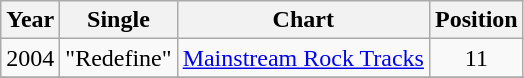<table class="wikitable">
<tr>
<th>Year</th>
<th>Single</th>
<th>Chart</th>
<th>Position</th>
</tr>
<tr>
<td>2004</td>
<td>"Redefine"</td>
<td><a href='#'>Mainstream Rock Tracks</a></td>
<td align="center">11</td>
</tr>
<tr>
</tr>
</table>
